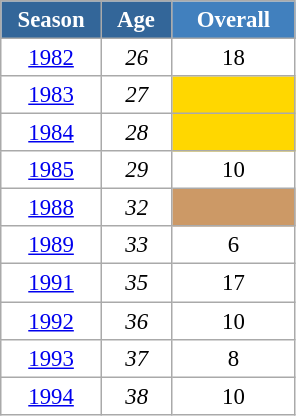<table class="wikitable" style="font-size:95%; text-align:center; border:grey solid 1px; border-collapse:collapse; background:#ffffff;">
<tr>
<th style="background-color:#369; color:white; width:60px;"> Season </th>
<th style="background-color:#369; color:white; width:40px;"> Age </th>
<th style="background-color:#4180be; color:white; width:75px;">Overall</th>
</tr>
<tr>
<td><a href='#'>1982</a></td>
<td><em>26</em></td>
<td>18</td>
</tr>
<tr>
<td><a href='#'>1983</a></td>
<td><em>27</em></td>
<td style="background:gold;"></td>
</tr>
<tr>
<td><a href='#'>1984</a></td>
<td><em>28</em></td>
<td style="background:gold;"></td>
</tr>
<tr>
<td><a href='#'>1985</a></td>
<td><em>29</em></td>
<td>10</td>
</tr>
<tr>
<td><a href='#'>1988</a></td>
<td><em>32</em></td>
<td style="background:#c96;"></td>
</tr>
<tr>
<td><a href='#'>1989</a></td>
<td><em>33</em></td>
<td>6</td>
</tr>
<tr>
<td><a href='#'>1991</a></td>
<td><em>35</em></td>
<td>17</td>
</tr>
<tr>
<td><a href='#'>1992</a></td>
<td><em>36</em></td>
<td>10</td>
</tr>
<tr>
<td><a href='#'>1993</a></td>
<td><em>37</em></td>
<td>8</td>
</tr>
<tr>
<td><a href='#'>1994</a></td>
<td><em>38</em></td>
<td>10</td>
</tr>
</table>
